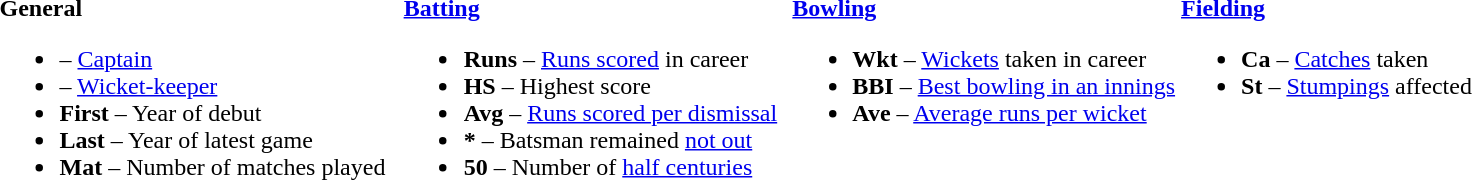<table>
<tr>
<td valign="top" style="width:26%"><br><strong>General</strong><ul><li> – <a href='#'>Captain</a></li><li> – <a href='#'>Wicket-keeper</a></li><li><strong>First</strong> – Year of debut</li><li><strong>Last</strong> – Year of latest game</li><li><strong>Mat</strong> – Number of matches played</li></ul></td>
<td valign="top" style="width:25%"><br><strong><a href='#'>Batting</a></strong><ul><li><strong>Runs</strong> – <a href='#'>Runs scored</a> in career</li><li><strong>HS</strong> – Highest score</li><li><strong>Avg</strong> – <a href='#'>Runs scored per dismissal</a></li><li><strong>*</strong> – Batsman remained <a href='#'>not out</a></li><li><strong>50</strong> – Number of <a href='#'>half centuries</a></li></ul></td>
<td valign="top" style="width:25%"><br><strong><a href='#'>Bowling</a></strong><ul><li><strong>Wkt</strong> – <a href='#'>Wickets</a> taken in career</li><li><strong>BBI</strong> – <a href='#'>Best bowling in an innings</a></li><li><strong>Ave</strong> – <a href='#'>Average runs per wicket</a></li></ul></td>
<td valign="top" style="width:24%"><br><strong><a href='#'>Fielding</a></strong><ul><li><strong>Ca</strong> – <a href='#'>Catches</a> taken</li><li><strong>St</strong> – <a href='#'>Stumpings</a> affected</li></ul></td>
</tr>
</table>
